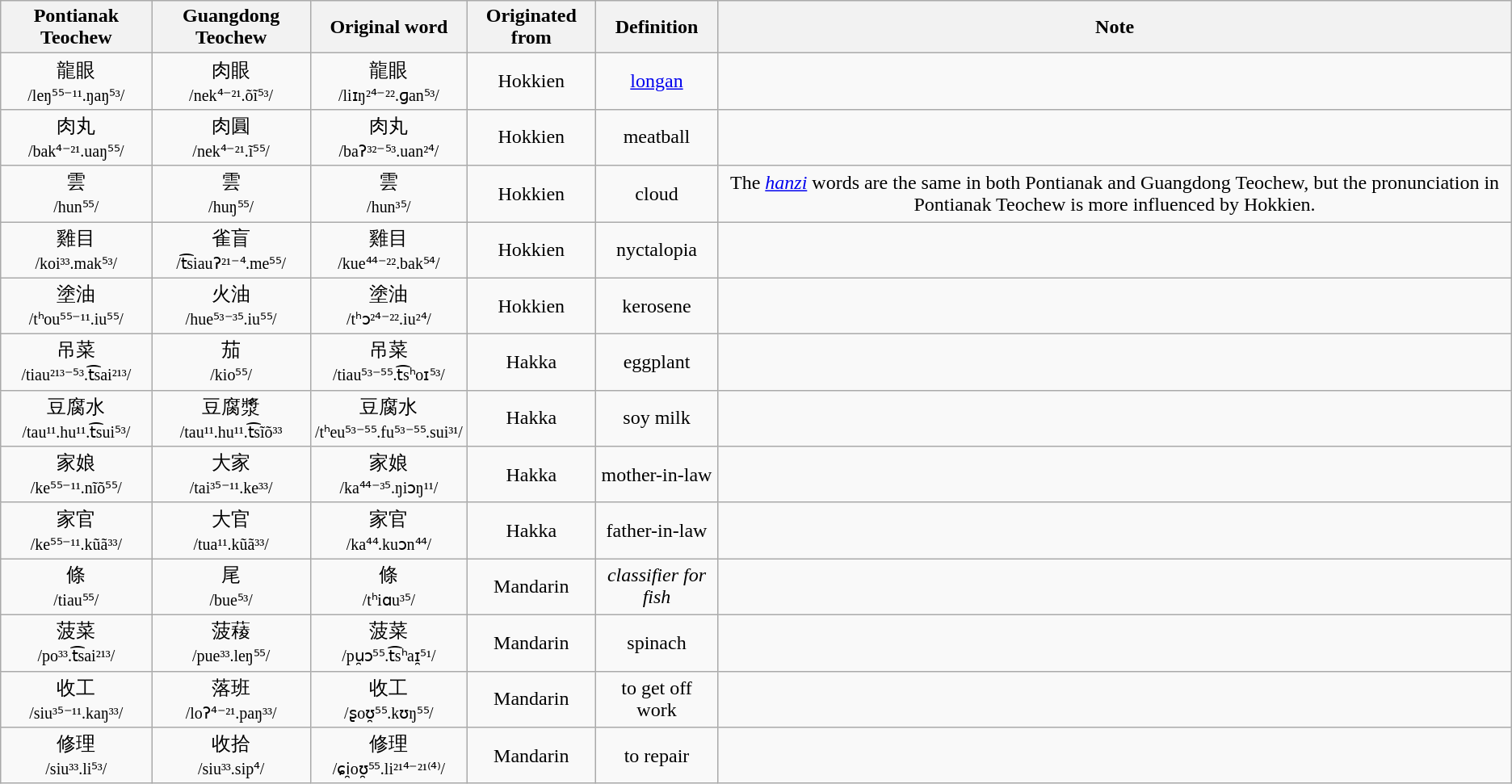<table class="wikitable">
<tr>
<th>Pontianak Teochew</th>
<th>Guangdong Teochew</th>
<th>Original word</th>
<th>Originated from</th>
<th>Definition</th>
<th>Note</th>
</tr>
<tr align="center">
<td>龍眼<br><small>/leŋ⁵⁵⁻¹¹.ŋaŋ⁵³/</small></td>
<td>肉眼<br><small>/nek⁴⁻</small><small>²¹.õĩ⁵</small><small>³/</small></td>
<td>龍眼<br><small>/liɪŋ²⁴⁻²².ɡan⁵³/</small></td>
<td>Hokkien</td>
<td><a href='#'>longan</a></td>
<td></td>
</tr>
<tr align="center">
<td>肉丸<br><small>/bak⁴⁻²¹.uaŋ⁵⁵/</small></td>
<td>肉圓<br><small>/nek⁴⁻</small><small>²¹.ĩ⁵⁵/</small></td>
<td>肉丸<br><small>/baʔ³²⁻⁵³.uan²⁴/</small></td>
<td>Hokkien</td>
<td>meatball</td>
<td></td>
</tr>
<tr align="center">
<td>雲<br><small>/hun⁵⁵/</small></td>
<td>雲<br><small>/huŋ⁵⁵/</small></td>
<td>雲<br><small>/hun³⁵/</small></td>
<td>Hokkien</td>
<td>cloud</td>
<td>The <em><a href='#'>hanzi</a></em> words are the same in both Pontianak and Guangdong Teochew, but the pronunciation in Pontianak Teochew is more influenced by Hokkien.</td>
</tr>
<tr align="center">
<td>雞目<br><small>/koi³³.mak⁵³/</small></td>
<td>雀盲<br><small>/t͡siauʔ²</small><small>¹⁻⁴.me⁵⁵/</small></td>
<td>雞目<br><small>/kue⁴⁴⁻²².bak⁵⁴/</small></td>
<td>Hokkien</td>
<td>nyctalopia</td>
<td></td>
</tr>
<tr align="center">
<td>塗油<br><small>/tʰou⁵⁵⁻¹¹.iu⁵⁵/</small></td>
<td>火油<br><small>/hue⁵³⁻³⁵</small><small>.iu⁵⁵/</small></td>
<td>塗油<br><small>/tʰɔ²⁴⁻²².iu²⁴/</small></td>
<td>Hokkien</td>
<td>kerosene</td>
<td></td>
</tr>
<tr align="center">
<td>吊菜<br><small>/tiau²¹³⁻⁵³.t͡sai²¹³/</small></td>
<td>茄<br><small>/kio⁵⁵/</small></td>
<td>吊菜<br><small>/tiau⁵³⁻⁵⁵.t͡sʰoɪ⁵³/</small></td>
<td>Hakka</td>
<td>eggplant</td>
<td></td>
</tr>
<tr align="center">
<td>豆腐水<br><small>/tau¹¹.hu¹¹.t͡sui⁵³/</small></td>
<td>豆腐漿<br><small>/tau¹¹.hu¹¹.t͡sĩõ³³</small></td>
<td>豆腐水<br><small>/tʰeu⁵³⁻⁵⁵.fu⁵³⁻⁵⁵.sui³¹/</small></td>
<td>Hakka</td>
<td>soy milk</td>
<td></td>
</tr>
<tr align="center">
<td>家娘<br><small>/ke⁵⁵⁻¹¹.nĩõ⁵⁵/</small></td>
<td>大家<br><small>/tai³⁵⁻¹¹.ke³³/</small></td>
<td>家娘<br><small>/ka⁴⁴⁻³⁵.ŋiɔŋ¹¹/</small></td>
<td>Hakka</td>
<td>mother-in-law</td>
<td></td>
</tr>
<tr align="center">
<td>家官<br><small>/ke⁵⁵⁻¹¹.kũã³³/</small></td>
<td>大官<br><small>/tua¹¹.kũã³³/</small></td>
<td>家官<br><small>/ka⁴⁴.kuɔn⁴⁴/</small></td>
<td>Hakka</td>
<td>father-in-law</td>
<td></td>
</tr>
<tr align="center">
<td>條<br><small>/tiau⁵⁵/</small></td>
<td>尾<br><small>/bue⁵³/</small></td>
<td>條<br><small>/tʰiɑu³⁵/</small></td>
<td>Mandarin</td>
<td><em>classifier for fish</em></td>
<td></td>
</tr>
<tr align="center">
<td>菠菜<br><small>/po³³.t͡sai²¹³/</small></td>
<td>菠薐<br><small>/pue³³.leŋ⁵⁵/</small></td>
<td>菠菜<br><small>/pu̯ɔ⁵⁵.t͡sʰaɪ̯⁵¹/</small></td>
<td>Mandarin</td>
<td>spinach</td>
<td></td>
</tr>
<tr align="center">
<td>收工<br><small>/siu³⁵⁻¹¹</small><small>.kaŋ³³/</small></td>
<td>落班<br><small>/loʔ⁴⁻²¹</small><small>.paŋ³³/</small></td>
<td>收工<br><small>/ʂoʊ̯⁵⁵.kʊŋ⁵⁵/</small></td>
<td>Mandarin</td>
<td>to get off work</td>
<td></td>
</tr>
<tr align="center">
<td>修理<br><small>/siu³³.li⁵³/</small></td>
<td>收拾<br><small>/siu³³.sip⁴/</small></td>
<td>修理<br><small>/ɕi̯oʊ̯⁵⁵</small><small>.li²¹⁴⁻²¹⁽⁴⁾/</small></td>
<td>Mandarin</td>
<td>to repair</td>
<td></td>
</tr>
</table>
